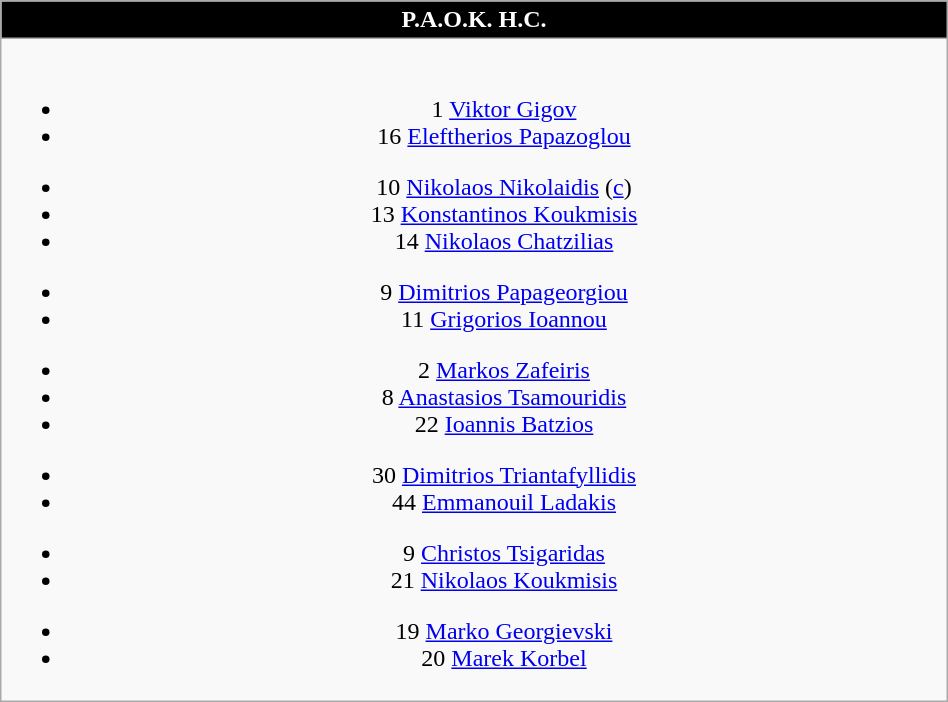<table class="wikitable" style="font-size:100%; text-align:center; width:50%">
<tr>
<th colspan=5 style="background-color:black;color:white;text-align:center;"> P.A.O.K. H.C.</th>
</tr>
<tr>
<td><br>
<ul><li>1  <a href='#'>Viktor Gigov</a></li><li>16  <a href='#'>Eleftherios Papazoglou</a></li></ul><ul><li>10  <a href='#'>Nikolaos Nikolaidis</a> (<a href='#'>c</a>)</li><li>13  <a href='#'>Konstantinos Koukmisis</a></li><li>14  <a href='#'>Nikolaos Chatzilias</a></li></ul><ul><li>9  <a href='#'>Dimitrios Papageorgiou</a></li><li>11  <a href='#'>Grigorios Ioannou</a></li></ul><ul><li>2  <a href='#'>Markos Zafeiris</a></li><li>8  <a href='#'>Anastasios Tsamouridis</a></li><li>22  <a href='#'>Ioannis Batzios</a></li></ul><ul><li>30  <a href='#'>Dimitrios Triantafyllidis</a></li><li>44  <a href='#'>Emmanouil Ladakis</a></li></ul><ul><li>9  <a href='#'>Christos Tsigaridas</a></li><li>21  <a href='#'>Nikolaos Koukmisis</a></li></ul><ul><li>19  <a href='#'>Marko Georgievski</a></li><li>20  <a href='#'>Marek Korbel</a></li></ul></td>
</tr>
</table>
